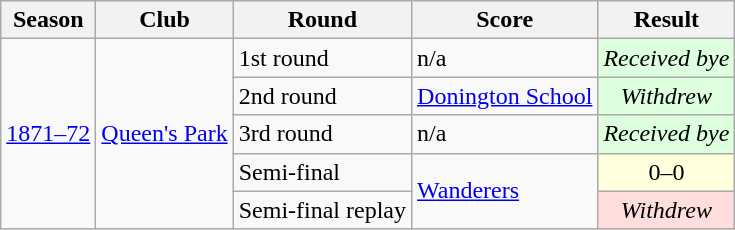<table class=wikitable style="text-align:left">
<tr>
<th>Season</th>
<th>Club</th>
<th>Round</th>
<th>Score</th>
<th>Result</th>
</tr>
<tr>
<td align=center rowspan=5><a href='#'>1871–72</a></td>
<td rowspan=5><a href='#'>Queen's Park</a></td>
<td>1st round</td>
<td>n/a</td>
<td align=center bgcolor=#ddffdd><em>Received bye</em></td>
</tr>
<tr>
<td>2nd round</td>
<td> <a href='#'>Donington School</a></td>
<td align=center bgcolor=#ddffdd><em>Withdrew</em></td>
</tr>
<tr>
<td>3rd round</td>
<td>n/a</td>
<td align=center bgcolor=#ddffdd><em>Received bye</em></td>
</tr>
<tr>
<td>Semi-final</td>
<td rowspan = "2"> <a href='#'>Wanderers</a></td>
<td align=center bgcolor=#ffffdd>0–0</td>
</tr>
<tr>
<td>Semi-final replay</td>
<td align=center bgcolor=#ffdddd><em>Withdrew</em></td>
</tr>
</table>
